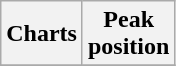<table class="wikitable">
<tr>
<th align="left">Charts</th>
<th align="left">Peak<br>position</th>
</tr>
<tr>
</tr>
</table>
